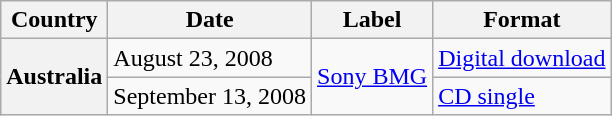<table class="wikitable plainrowheaders">
<tr>
<th>Country</th>
<th>Date</th>
<th>Label</th>
<th>Format</th>
</tr>
<tr>
<th scope="row" rowspan="2">Australia</th>
<td>August 23, 2008</td>
<td rowspan="2"><a href='#'>Sony BMG</a></td>
<td><a href='#'>Digital download</a></td>
</tr>
<tr>
<td>September 13, 2008</td>
<td><a href='#'>CD single</a></td>
</tr>
</table>
